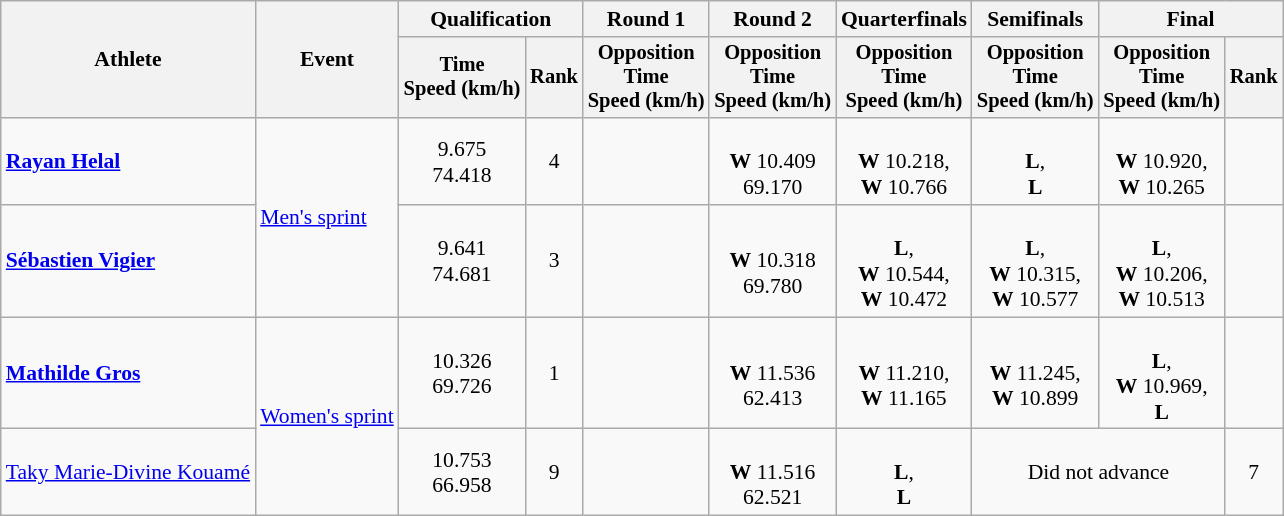<table class="wikitable" style="font-size:90%">
<tr>
<th rowspan=2>Athlete</th>
<th rowspan=2>Event</th>
<th colspan=2>Qualification</th>
<th>Round 1</th>
<th>Round 2</th>
<th>Quarterfinals</th>
<th>Semifinals</th>
<th colspan=2>Final</th>
</tr>
<tr style="font-size:95%">
<th>Time<br>Speed (km/h)</th>
<th>Rank</th>
<th>Opposition<br>Time<br>Speed (km/h)</th>
<th>Opposition<br>Time<br>Speed (km/h)</th>
<th>Opposition<br>Time<br>Speed (km/h)</th>
<th>Opposition<br>Time<br>Speed (km/h)</th>
<th>Opposition<br>Time<br>Speed (km/h)</th>
<th>Rank</th>
</tr>
<tr align=center>
<td align=left><strong><a href='#'>Rayan Helal</a></strong></td>
<td align=left rowspan=2><a href='#'>Men's sprint</a></td>
<td>9.675<br>74.418</td>
<td>4</td>
<td></td>
<td><br><strong>W</strong> 10.409<br>69.170</td>
<td><br><strong>W</strong> 10.218,<br><strong>W</strong> 10.766</td>
<td><br><strong>L</strong>,<br><strong>L</strong></td>
<td><br><strong>W</strong> 10.920,<br><strong>W</strong> 10.265</td>
<td></td>
</tr>
<tr align=center>
<td align=left><strong><a href='#'>Sébastien Vigier</a></strong></td>
<td>9.641<br>74.681</td>
<td>3</td>
<td></td>
<td><br><strong>W</strong> 10.318<br>69.780</td>
<td><br><strong>L</strong>,<br><strong>W</strong> 10.544,<br><strong>W</strong> 10.472</td>
<td><br><strong>L</strong>,<br><strong>W</strong> 10.315,<br><strong>W</strong> 10.577</td>
<td><br><strong>L</strong>,<br><strong>W</strong> 10.206,<br><strong>W</strong> 10.513</td>
<td></td>
</tr>
<tr align=center>
<td align=left><strong><a href='#'>Mathilde Gros</a></strong></td>
<td align=left rowspan=2><a href='#'>Women's sprint</a></td>
<td>10.326<br>69.726</td>
<td>1</td>
<td></td>
<td><br><strong>W</strong> 11.536<br>62.413</td>
<td><br><strong>W</strong> 11.210,<br><strong>W</strong> 11.165</td>
<td><br><strong>W</strong> 11.245,<br><strong>W</strong> 10.899</td>
<td><br><strong>L</strong>,<br><strong>W</strong> 10.969,<br><strong>L</strong></td>
<td></td>
</tr>
<tr align=center>
<td align=left><a href='#'>Taky Marie-Divine Kouamé</a></td>
<td>10.753<br>66.958</td>
<td>9</td>
<td></td>
<td><br><strong>W</strong> 11.516<br>62.521</td>
<td><br><strong>L</strong>,<br><strong>L</strong></td>
<td colspan=2>Did not advance</td>
<td>7</td>
</tr>
</table>
